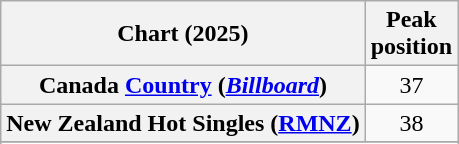<table class="wikitable sortable plainrowheaders" style="text-align:center">
<tr>
<th scope="col">Chart (2025)</th>
<th scope="col">Peak<br>position</th>
</tr>
<tr>
<th scope="row">Canada <a href='#'>Country</a> (<em><a href='#'>Billboard</a></em>)</th>
<td>37</td>
</tr>
<tr>
<th scope="row">New Zealand Hot Singles (<a href='#'>RMNZ</a>)</th>
<td>38</td>
</tr>
<tr>
</tr>
<tr>
</tr>
<tr>
</tr>
</table>
